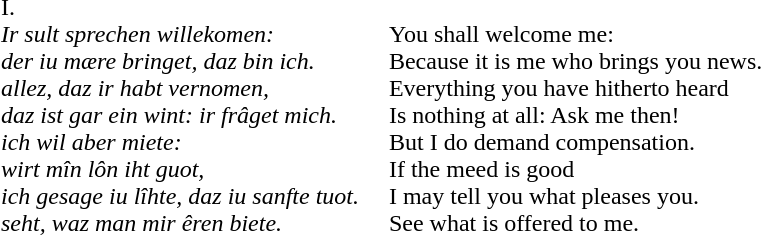<table border="0" cellpadding="10" cellspacing="0">
<tr>
<td><br>I.<br>
<em>Ir sult sprechen willekomen: <br>der iu mære bringet, daz bin ich. <br>allez, daz ir habt vernomen, <br>daz ist gar ein wint: ir frâget mich. <br>ich wil aber miete: <br>wirt mîn lôn iht guot, <br>ich gesage iu lîhte, daz iu sanfte tuot. <br>seht, waz man mir êren biete.</em></td>
<td><br><br>
You shall welcome me: <br>Because it is me who brings you news. <br>Everything you have hitherto heard <br>Is nothing at all: Ask me then! <br>But I do demand compensation. <br>If the meed is good <br>I may tell you what pleases you. <br>See what is offered to me.</td>
</tr>
</table>
